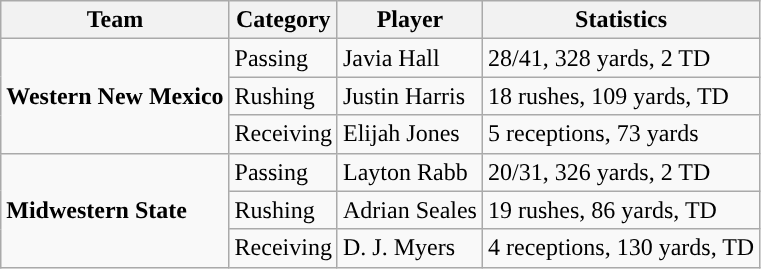<table class="wikitable" style="float: left;">
<tr>
<th>Team</th>
<th>Category</th>
<th>Player</th>
<th>Statistics</th>
</tr>
<tr>
<td rowspan=3><strong>Western New Mexico</strong></td>
<td>Passing</td>
<td>Javia Hall</td>
<td>28/41, 328 yards, 2 TD</td>
</tr>
<tr>
<td>Rushing</td>
<td>Justin Harris</td>
<td>18 rushes, 109 yards, TD</td>
</tr>
<tr>
<td>Receiving</td>
<td>Elijah Jones</td>
<td>5 receptions, 73 yards</td>
</tr>
<tr>
<td rowspan=3><strong>Midwestern State</strong></td>
<td>Passing</td>
<td>Layton Rabb</td>
<td>20/31, 326 yards, 2 TD</td>
</tr>
<tr>
<td>Rushing</td>
<td>Adrian Seales</td>
<td>19 rushes, 86 yards, TD</td>
</tr>
<tr>
<td>Receiving</td>
<td>D. J. Myers</td>
<td>4 receptions, 130 yards, TD</td>
</tr>
</table>
